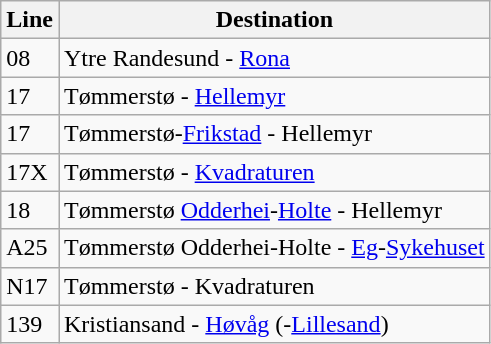<table class="wikitable sortable">
<tr>
<th>Line</th>
<th>Destination</th>
</tr>
<tr>
<td>08</td>
<td>Ytre Randesund - <a href='#'>Rona</a></td>
</tr>
<tr>
<td>17</td>
<td>Tømmerstø - <a href='#'>Hellemyr</a></td>
</tr>
<tr>
<td>17</td>
<td>Tømmerstø-<a href='#'>Frikstad</a> - Hellemyr</td>
</tr>
<tr>
<td>17X</td>
<td>Tømmerstø - <a href='#'>Kvadraturen</a></td>
</tr>
<tr>
<td>18</td>
<td>Tømmerstø <a href='#'>Odderhei</a>-<a href='#'>Holte</a> - Hellemyr</td>
</tr>
<tr>
<td>A25</td>
<td>Tømmerstø Odderhei-Holte - <a href='#'>Eg</a>-<a href='#'>Sykehuset</a></td>
</tr>
<tr>
<td>N17</td>
<td>Tømmerstø - Kvadraturen</td>
</tr>
<tr>
<td>139</td>
<td>Kristiansand - <a href='#'>Høvåg</a> (-<a href='#'>Lillesand</a>)</td>
</tr>
</table>
